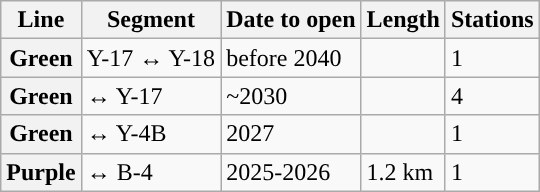<table class=wikitable>
<tr>
<th>Line</th>
<th>Segment</th>
<th>Date to open</th>
<th>Length</th>
<th>Stations</th>
</tr>
<tr>
<th style="background: #">Green</th>
<td>Y-17 ↔ Y-18</td>
<td>before 2040</td>
<td></td>
<td>1</td>
</tr>
<tr>
<th style="background: #">Green</th>
<td> ↔ Y-17</td>
<td>~2030</td>
<td></td>
<td>4</td>
</tr>
<tr>
<th style="background: #">Green</th>
<td> ↔ Y-4B</td>
<td>2027</td>
<td></td>
<td>1</td>
</tr>
<tr>
<th style="background: #">Purple</th>
<td> ↔ B-4</td>
<td>2025-2026</td>
<td>1.2 km</td>
<td>1</td>
</tr>
</table>
